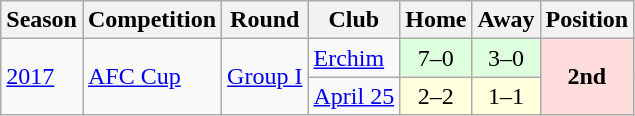<table class="wikitable">
<tr>
<th>Season</th>
<th>Competition</th>
<th>Round</th>
<th>Club</th>
<th>Home</th>
<th>Away</th>
<th>Position</th>
</tr>
<tr>
<td rowspan="2"><a href='#'>2017</a></td>
<td rowspan="2"><a href='#'>AFC Cup</a></td>
<td rowspan=2><a href='#'>Group I</a></td>
<td> <a href='#'>Erchim</a></td>
<td bgcolor="#ddffdd" style="text-align:center;">7–0</td>
<td bgcolor="#ddffdd" style="text-align:center;">3–0</td>
<td bgcolor="#ffdddd" rowspan=2 align="center"><strong>2nd</strong></td>
</tr>
<tr>
<td> <a href='#'>April 25</a></td>
<td bgcolor="#ffffdd" style="text-align:center;">2–2</td>
<td bgcolor="#ffffdd" style="text-align:center;">1–1</td>
</tr>
</table>
